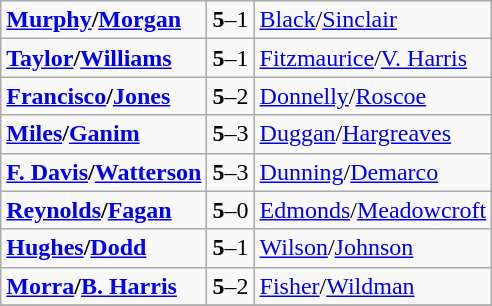<table class="wikitable ">
<tr>
<td>  <strong><a href='#'>Murphy</a>/<a href='#'>Morgan</a></strong></td>
<td style="text-align:center;"><strong>5</strong>–1</td>
<td>  <a href='#'>Black</a>/<a href='#'>Sinclair</a></td>
</tr>
<tr>
<td>  <strong><a href='#'>Taylor</a>/<a href='#'>Williams</a></strong></td>
<td style="text-align:center;"><strong>5</strong>–1</td>
<td>  <a href='#'>Fitzmaurice</a>/<a href='#'>V. Harris</a></td>
</tr>
<tr>
<td>  <strong><a href='#'>Francisco</a>/<a href='#'>Jones</a></strong></td>
<td style="text-align:center;"><strong>5</strong>–2</td>
<td>  <a href='#'>Donnelly</a>/<a href='#'>Roscoe</a></td>
</tr>
<tr>
<td>  <strong><a href='#'>Miles</a>/<a href='#'>Ganim</a></strong></td>
<td style="text-align:center;"><strong>5</strong>–3</td>
<td>  <a href='#'>Duggan</a>/<a href='#'>Hargreaves</a></td>
</tr>
<tr>
<td>  <strong><a href='#'>F. Davis</a>/<a href='#'>Watterson</a></strong></td>
<td style="text-align:center;"><strong>5</strong>–3</td>
<td>  <a href='#'>Dunning</a>/<a href='#'>Demarco</a></td>
</tr>
<tr>
<td>  <strong><a href='#'>Reynolds</a>/<a href='#'>Fagan</a></strong></td>
<td style="text-align:center;"><strong>5</strong>–0</td>
<td>  <a href='#'>Edmonds</a>/<a href='#'>Meadowcroft</a></td>
</tr>
<tr>
<td>  <strong><a href='#'>Hughes</a>/<a href='#'>Dodd</a></strong></td>
<td style="text-align:center;"><strong>5</strong>–1</td>
<td>  <a href='#'>Wilson</a>/<a href='#'>Johnson</a></td>
</tr>
<tr>
<td>  <strong><a href='#'>Morra</a>/<a href='#'>B. Harris</a></strong></td>
<td style="text-align:center;"><strong>5</strong>–2</td>
<td>  <a href='#'>Fisher</a>/<a href='#'>Wildman</a></td>
</tr>
<tr>
</tr>
</table>
